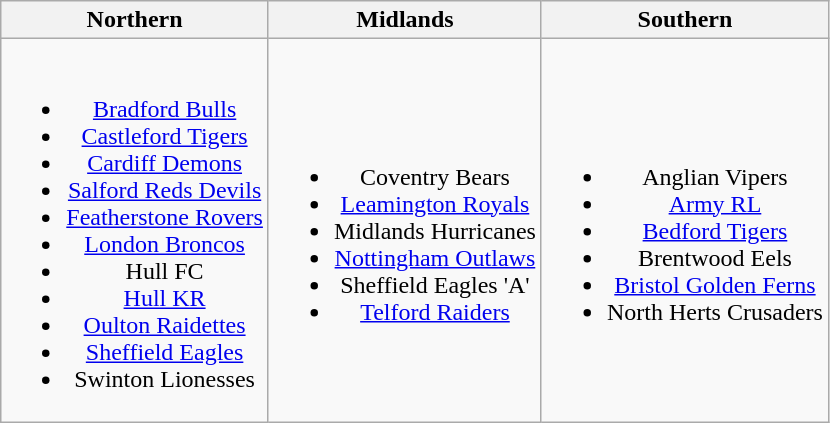<table class="wikitable" style="text-align: center;">
<tr>
<th>Northern</th>
<th>Midlands</th>
<th>Southern</th>
</tr>
<tr>
<td><br><ul><li> <a href='#'>Bradford Bulls</a></li><li> <a href='#'>Castleford Tigers</a></li><li> <a href='#'>Cardiff Demons</a></li><li> <a href='#'>Salford Reds Devils</a></li><li> <a href='#'>Featherstone Rovers</a></li><li> <a href='#'>London Broncos</a></li><li> Hull FC</li><li> <a href='#'>Hull KR</a></li><li> <a href='#'>Oulton Raidettes</a></li><li> <a href='#'>Sheffield Eagles</a></li><li> Swinton Lionesses</li></ul></td>
<td><br><ul><li> Coventry Bears</li><li> <a href='#'>Leamington Royals</a></li><li> Midlands Hurricanes</li><li> <a href='#'>Nottingham Outlaws</a></li><li> Sheffield Eagles 'A'</li><li> <a href='#'>Telford Raiders</a></li></ul></td>
<td><br><ul><li> Anglian Vipers</li><li> <a href='#'>Army RL</a></li><li> <a href='#'>Bedford Tigers</a></li><li> Brentwood Eels</li><li> <a href='#'>Bristol Golden Ferns</a></li><li> North Herts Crusaders</li></ul></td>
</tr>
</table>
